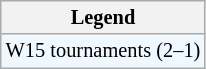<table class="wikitable" style=font-size:85%>
<tr>
<th>Legend</th>
</tr>
<tr style="background:#f0f8ff;">
<td>W15 tournaments (2–1)</td>
</tr>
</table>
